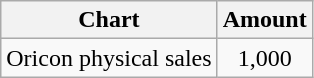<table class="wikitable">
<tr>
<th>Chart</th>
<th>Amount</th>
</tr>
<tr>
<td>Oricon physical sales</td>
<td align="center">1,000</td>
</tr>
</table>
